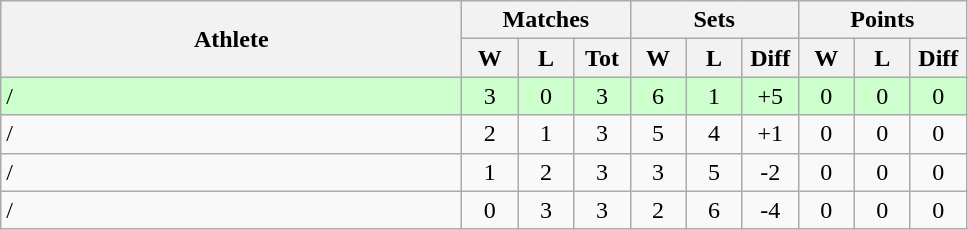<table class=wikitable style="text-align:center">
<tr>
<th rowspan=2 width=300>Athlete</th>
<th colspan=3 width=90>Matches</th>
<th colspan=3 width=90>Sets</th>
<th colspan=3 width=90>Points</th>
</tr>
<tr>
<th width=30>W</th>
<th width=30>L</th>
<th width=30>Tot</th>
<th width=30>W</th>
<th width=30>L</th>
<th width=30>Diff</th>
<th width=30>W</th>
<th width=30>L</th>
<th width=30>Diff</th>
</tr>
<tr bgcolor=ccffcc>
<td style="text-align:left">/</td>
<td>3</td>
<td>0</td>
<td>3</td>
<td>6</td>
<td>1</td>
<td>+5</td>
<td>0</td>
<td>0</td>
<td>0</td>
</tr>
<tr>
<td style="text-align:left">/</td>
<td>2</td>
<td>1</td>
<td>3</td>
<td>5</td>
<td>4</td>
<td>+1</td>
<td>0</td>
<td>0</td>
<td>0</td>
</tr>
<tr>
<td style="text-align:left">/</td>
<td>1</td>
<td>2</td>
<td>3</td>
<td>3</td>
<td>5</td>
<td>-2</td>
<td>0</td>
<td>0</td>
<td>0</td>
</tr>
<tr>
<td style="text-align:left">/</td>
<td>0</td>
<td>3</td>
<td>3</td>
<td>2</td>
<td>6</td>
<td>-4</td>
<td>0</td>
<td>0</td>
<td>0</td>
</tr>
</table>
